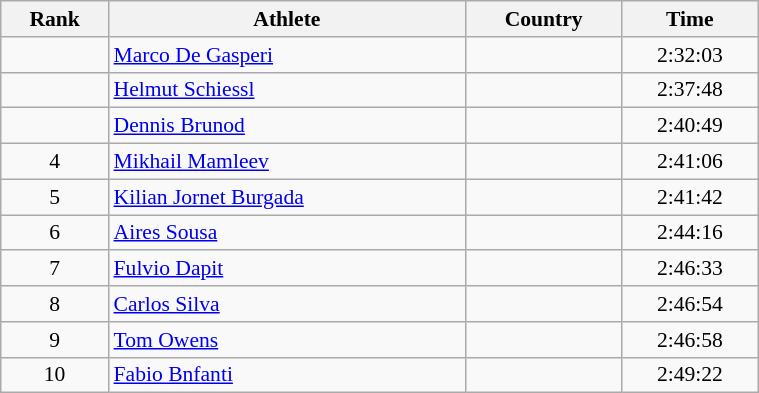<table class="wikitable" width=40% style="font-size:90%; text-align:center;">
<tr>
<th>Rank</th>
<th>Athlete</th>
<th>Country</th>
<th>Time</th>
</tr>
<tr>
<td></td>
<td align=left><a href='#'>Marco De Gasperi</a></td>
<td align=left></td>
<td>2:32:03</td>
</tr>
<tr>
<td></td>
<td align=left><a href='#'>Helmut Schiessl</a></td>
<td align=left></td>
<td>2:37:48</td>
</tr>
<tr>
<td></td>
<td align=left><a href='#'>Dennis Brunod</a></td>
<td align=left></td>
<td>2:40:49</td>
</tr>
<tr>
<td>4</td>
<td align=left><a href='#'>Mikhail Mamleev</a></td>
<td align=left></td>
<td>2:41:06</td>
</tr>
<tr>
<td>5</td>
<td align=left><a href='#'>Kilian Jornet Burgada</a></td>
<td align=left></td>
<td>2:41:42</td>
</tr>
<tr>
<td>6</td>
<td align=left><a href='#'>Aires Sousa</a></td>
<td align=left></td>
<td>2:44:16</td>
</tr>
<tr>
<td>7</td>
<td align=left><a href='#'>Fulvio Dapit</a></td>
<td align=left></td>
<td>2:46:33</td>
</tr>
<tr>
<td>8</td>
<td align=left><a href='#'>Carlos Silva</a></td>
<td align=left></td>
<td>2:46:54</td>
</tr>
<tr>
<td>9</td>
<td align=left><a href='#'>Tom Owens</a></td>
<td align=left></td>
<td>2:46:58</td>
</tr>
<tr>
<td>10</td>
<td align=left><a href='#'>Fabio Bnfanti</a></td>
<td align=left></td>
<td>2:49:22</td>
</tr>
</table>
